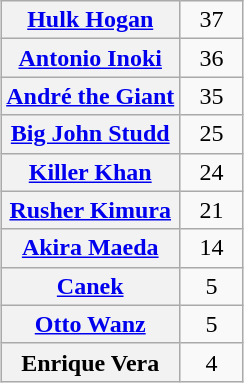<table class="wikitable" style="margin: 1em auto 1em auto;text-align:center">
<tr>
<th><a href='#'>Hulk Hogan</a></th>
<td style="width:35px">37</td>
</tr>
<tr>
<th><a href='#'>Antonio Inoki</a></th>
<td>36</td>
</tr>
<tr>
<th><a href='#'>André the Giant</a></th>
<td>35</td>
</tr>
<tr>
<th><a href='#'>Big John Studd</a></th>
<td>25</td>
</tr>
<tr>
<th><a href='#'>Killer Khan</a></th>
<td>24</td>
</tr>
<tr>
<th><a href='#'>Rusher Kimura</a></th>
<td>21</td>
</tr>
<tr>
<th><a href='#'>Akira Maeda</a></th>
<td>14</td>
</tr>
<tr>
<th><a href='#'>Canek</a></th>
<td>5</td>
</tr>
<tr>
<th><a href='#'>Otto Wanz</a></th>
<td>5</td>
</tr>
<tr>
<th>Enrique Vera</th>
<td>4</td>
</tr>
</table>
